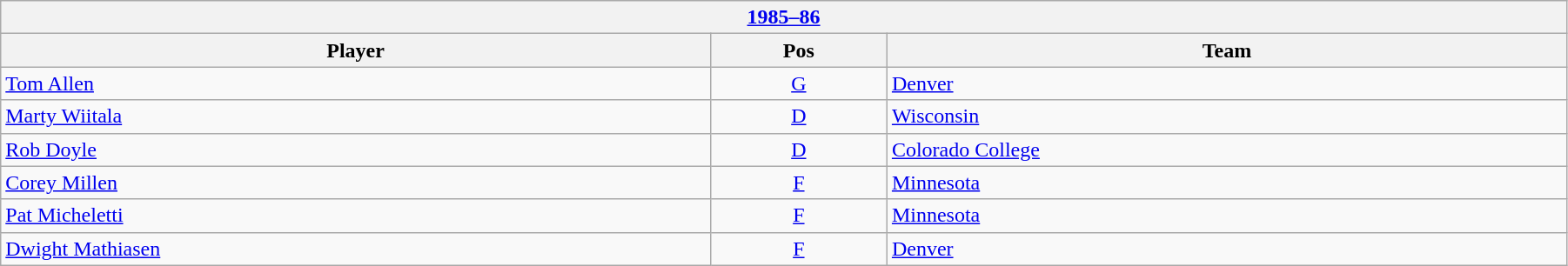<table class="wikitable" width=95%>
<tr>
<th colspan=3><a href='#'>1985–86</a></th>
</tr>
<tr>
<th>Player</th>
<th>Pos</th>
<th>Team</th>
</tr>
<tr>
<td><a href='#'>Tom Allen</a></td>
<td align=center><a href='#'>G</a></td>
<td><a href='#'>Denver</a></td>
</tr>
<tr>
<td><a href='#'>Marty Wiitala</a></td>
<td align=center><a href='#'>D</a></td>
<td><a href='#'>Wisconsin</a></td>
</tr>
<tr>
<td><a href='#'>Rob Doyle</a></td>
<td align=center><a href='#'>D</a></td>
<td><a href='#'>Colorado College</a></td>
</tr>
<tr>
<td><a href='#'>Corey Millen</a></td>
<td align=center><a href='#'>F</a></td>
<td><a href='#'>Minnesota</a></td>
</tr>
<tr>
<td><a href='#'>Pat Micheletti</a></td>
<td align=center><a href='#'>F</a></td>
<td><a href='#'>Minnesota</a></td>
</tr>
<tr>
<td><a href='#'>Dwight Mathiasen</a></td>
<td align=center><a href='#'>F</a></td>
<td><a href='#'>Denver</a></td>
</tr>
</table>
